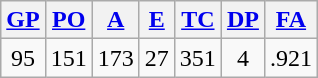<table class="wikitable">
<tr>
<th><a href='#'>GP</a></th>
<th><a href='#'>PO</a></th>
<th><a href='#'>A</a></th>
<th><a href='#'>E</a></th>
<th><a href='#'>TC</a></th>
<th><a href='#'>DP</a></th>
<th><a href='#'>FA</a></th>
</tr>
<tr align=center>
<td>95</td>
<td>151</td>
<td>173</td>
<td>27</td>
<td>351</td>
<td>4</td>
<td>.921</td>
</tr>
</table>
